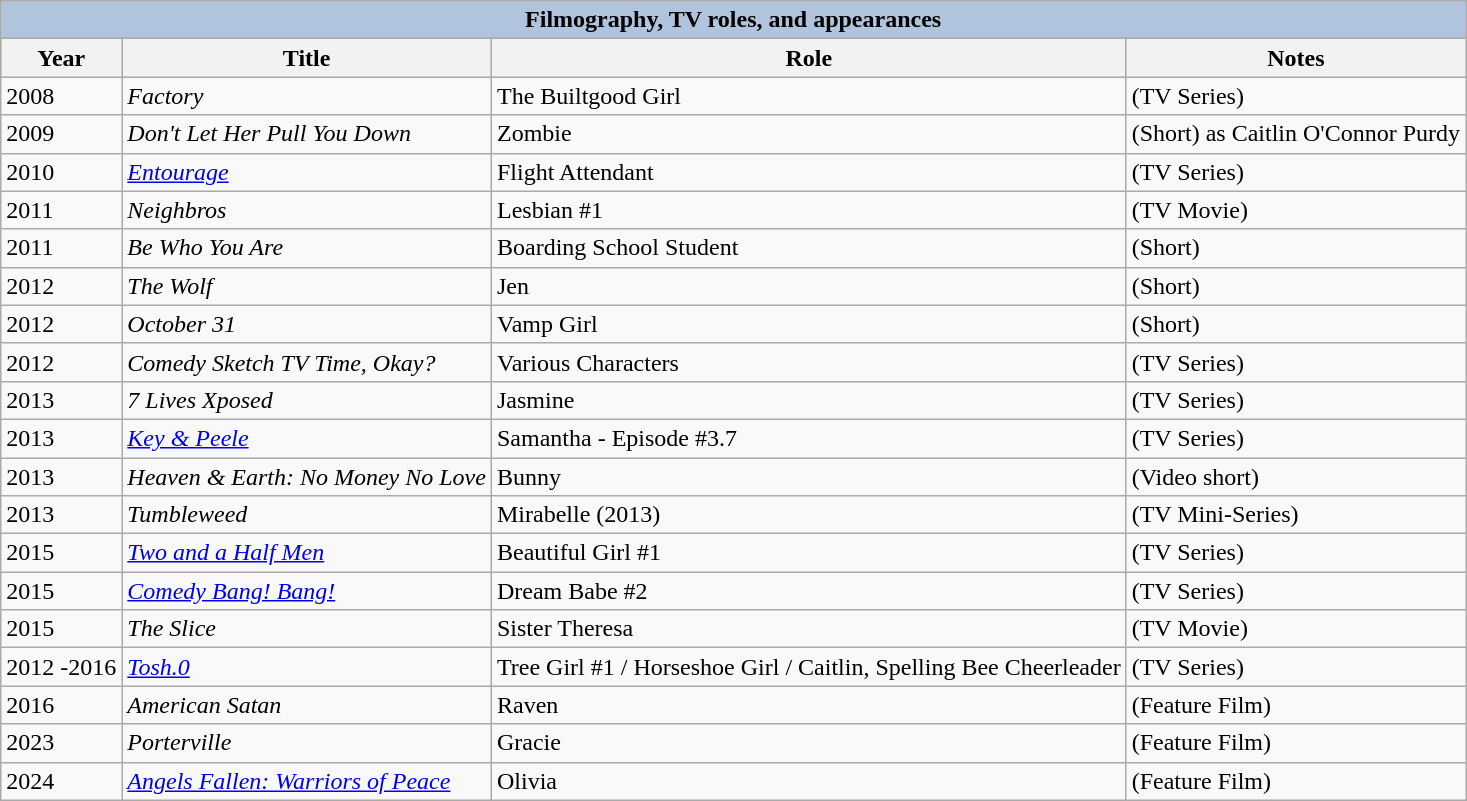<table class="wikitable sortable">
<tr style="background:#ccc; text-align:center;">
<th colspan="4" style="background: LightSteelBlue;">Filmography, TV roles, and appearances</th>
</tr>
<tr style="background:#ccc; text-align:center;">
<th>Year</th>
<th>Title</th>
<th>Role</th>
<th class="unsortable">Notes</th>
</tr>
<tr>
<td>2008</td>
<td><em>Factory</em></td>
<td>The Builtgood Girl</td>
<td>(TV Series)</td>
</tr>
<tr>
<td>2009</td>
<td><em>Don't Let Her Pull You Down</em></td>
<td>Zombie</td>
<td>(Short) as Caitlin O'Connor Purdy</td>
</tr>
<tr>
<td>2010</td>
<td><em><a href='#'>Entourage</a></em></td>
<td>Flight Attendant</td>
<td>(TV Series)</td>
</tr>
<tr>
<td>2011</td>
<td><em>Neighbros</em></td>
<td>Lesbian #1</td>
<td>(TV Movie)</td>
</tr>
<tr>
<td>2011</td>
<td><em>Be Who You Are</em></td>
<td>Boarding School Student</td>
<td>(Short)</td>
</tr>
<tr>
<td>2012</td>
<td><em>The Wolf</em></td>
<td>Jen</td>
<td>(Short)</td>
</tr>
<tr>
<td>2012</td>
<td><em>October 31</em></td>
<td>Vamp Girl</td>
<td>(Short)</td>
</tr>
<tr>
<td>2012</td>
<td><em>Comedy Sketch TV Time, Okay?</em></td>
<td>Various Characters</td>
<td>(TV Series)</td>
</tr>
<tr>
<td>2013</td>
<td><em>7 Lives Xposed</em></td>
<td>Jasmine</td>
<td>(TV Series)</td>
</tr>
<tr>
<td>2013</td>
<td><em><a href='#'>Key & Peele</a></em></td>
<td>Samantha - Episode #3.7</td>
<td>(TV Series)</td>
</tr>
<tr>
<td>2013</td>
<td><em>Heaven & Earth: No Money No Love</em></td>
<td>Bunny</td>
<td>(Video short)</td>
</tr>
<tr>
<td>2013</td>
<td><em>Tumbleweed</em></td>
<td>Mirabelle (2013)</td>
<td>(TV Mini-Series)</td>
</tr>
<tr>
<td>2015</td>
<td><em><a href='#'>Two and a Half Men</a></em></td>
<td>Beautiful Girl #1</td>
<td>(TV Series)</td>
</tr>
<tr>
<td>2015</td>
<td><em><a href='#'>Comedy Bang! Bang!</a></em></td>
<td>Dream Babe #2</td>
<td>(TV Series)</td>
</tr>
<tr>
<td>2015</td>
<td><em>The Slice</em></td>
<td>Sister Theresa</td>
<td>(TV Movie)</td>
</tr>
<tr>
<td>2012 -2016</td>
<td><em><a href='#'>Tosh.0</a></em></td>
<td>Tree Girl #1 / Horseshoe Girl / Caitlin, Spelling Bee Cheerleader</td>
<td>(TV Series)</td>
</tr>
<tr>
<td>2016</td>
<td><em>American Satan</em></td>
<td>Raven</td>
<td>(Feature Film)</td>
</tr>
<tr>
<td>2023</td>
<td><em>Porterville</em></td>
<td>Gracie</td>
<td>(Feature Film)</td>
</tr>
<tr>
<td>2024</td>
<td><em><a href='#'>Angels Fallen: Warriors of Peace</a></em></td>
<td>Olivia</td>
<td>(Feature Film)</td>
</tr>
</table>
